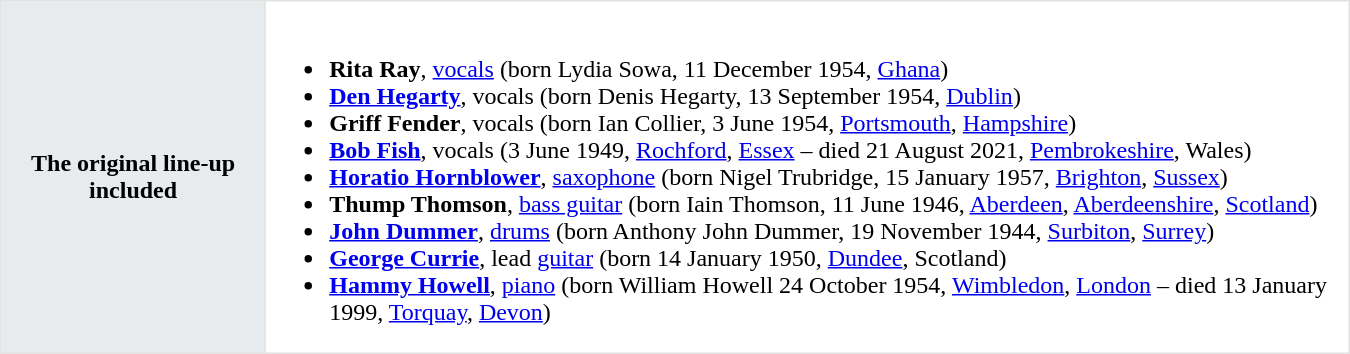<table class="toccolours"  border=1 cellpadding=2 cellspacing=0 style="width: 900px; margin: 0 0 1em 1em; border-collapse: collapse; border: 1px solid #E2E2E2;">
<tr>
<th bgcolor="#E7EBEE">The original line-up included</th>
<td><br><ul><li><strong>Rita Ray</strong>, <a href='#'>vocals</a> (born Lydia Sowa, 11 December 1954, <a href='#'>Ghana</a>)</li><li><strong><a href='#'>Den Hegarty</a></strong>, vocals (born Denis Hegarty, 13 September 1954, <a href='#'>Dublin</a>)</li><li><strong>Griff Fender</strong>, vocals (born Ian Collier, 3 June 1954, <a href='#'>Portsmouth</a>, <a href='#'>Hampshire</a>)</li><li><strong><a href='#'>Bob Fish</a></strong>, vocals (3 June 1949, <a href='#'>Rochford</a>, <a href='#'>Essex</a> – died 21 August 2021, <a href='#'>Pembrokeshire</a>, Wales)</li><li><strong><a href='#'>Horatio Hornblower</a></strong>, <a href='#'>saxophone</a> (born Nigel Trubridge, 15 January 1957, <a href='#'>Brighton</a>, <a href='#'>Sussex</a>)</li><li><strong>Thump Thomson</strong>, <a href='#'>bass guitar</a> (born Iain Thomson, 11 June 1946, <a href='#'>Aberdeen</a>, <a href='#'>Aberdeenshire</a>, <a href='#'>Scotland</a>)</li><li><strong><a href='#'>John Dummer</a></strong>, <a href='#'>drums</a> (born Anthony John Dummer, 19 November 1944, <a href='#'>Surbiton</a>, <a href='#'>Surrey</a>)</li><li><strong><a href='#'>George Currie</a></strong>, lead <a href='#'>guitar</a> (born 14 January 1950, <a href='#'>Dundee</a>, Scotland)</li><li><strong><a href='#'>Hammy Howell</a></strong>, <a href='#'>piano</a> (born William Howell 24 October 1954, <a href='#'>Wimbledon</a>, <a href='#'>London</a> – died 13 January 1999, <a href='#'>Torquay</a>, <a href='#'>Devon</a>)</li></ul></td>
</tr>
</table>
